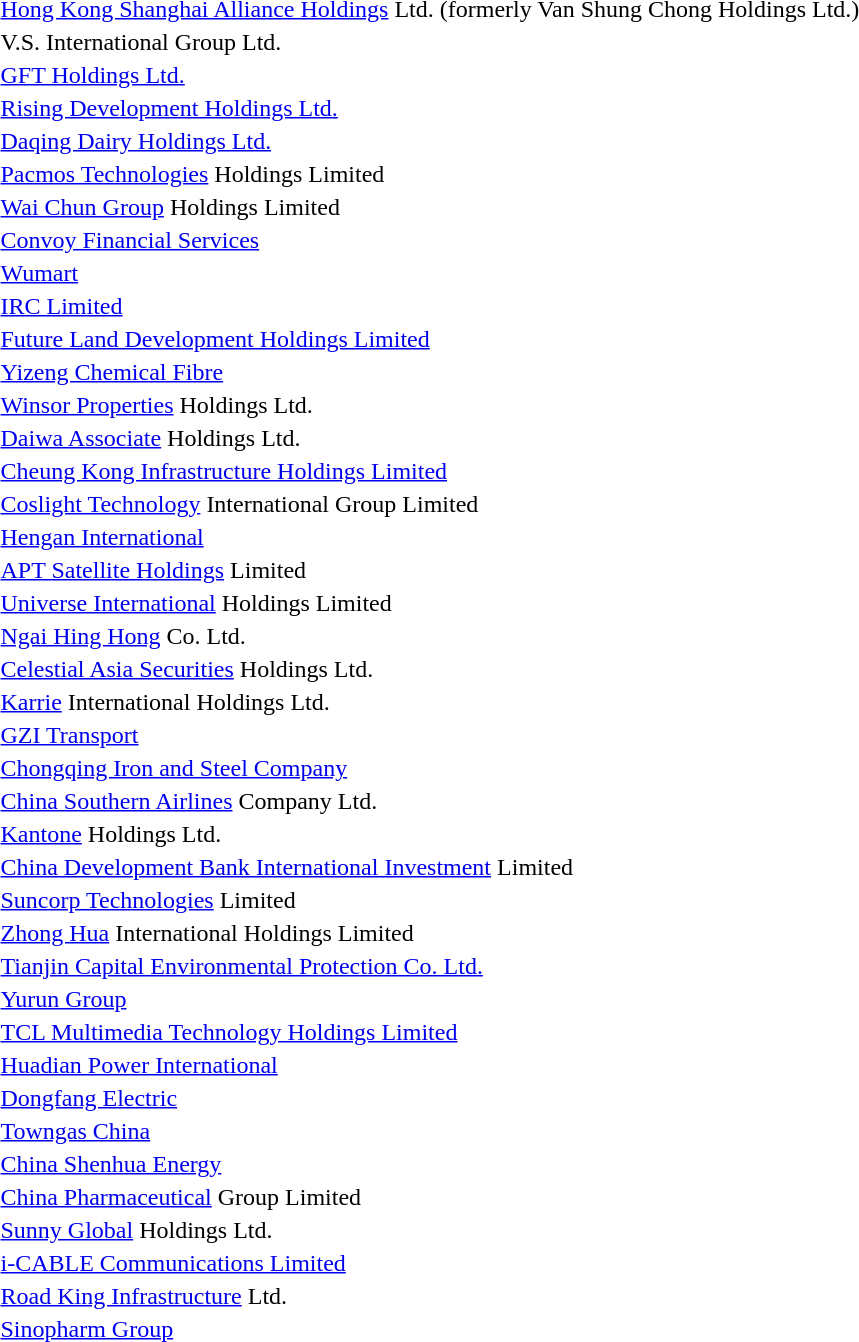<table>
<tr>
<td> <a href='#'>Hong Kong Shanghai Alliance Holdings</a> Ltd.  (formerly Van Shung Chong Holdings Ltd.)</td>
</tr>
<tr>
<td> V.S. International Group Ltd.</td>
</tr>
<tr>
<td> <a href='#'>GFT Holdings Ltd.</a></td>
</tr>
<tr>
<td> <a href='#'>Rising Development Holdings Ltd.</a></td>
</tr>
<tr>
<td> <a href='#'>Daqing Dairy Holdings Ltd.</a></td>
</tr>
<tr>
<td> <a href='#'>Pacmos Technologies</a> Holdings Limited</td>
</tr>
<tr>
<td> <a href='#'>Wai Chun Group</a> Holdings Limited</td>
</tr>
<tr>
<td> <a href='#'>Convoy Financial Services</a></td>
</tr>
<tr>
<td> <a href='#'>Wumart</a></td>
</tr>
<tr>
<td> <a href='#'>IRC Limited</a></td>
</tr>
<tr>
<td> <a href='#'>Future Land Development Holdings Limited</a></td>
</tr>
<tr>
<td> <a href='#'>Yizeng Chemical Fibre</a></td>
</tr>
<tr>
<td> <a href='#'>Winsor Properties</a> Holdings Ltd.</td>
</tr>
<tr>
<td> <a href='#'>Daiwa Associate</a> Holdings Ltd.</td>
</tr>
<tr>
<td> <a href='#'>Cheung Kong Infrastructure Holdings Limited</a></td>
</tr>
<tr>
<td> <a href='#'>Coslight Technology</a> International Group Limited</td>
</tr>
<tr>
<td> <a href='#'>Hengan International</a></td>
</tr>
<tr>
<td> <a href='#'>APT Satellite Holdings</a> Limited</td>
</tr>
<tr>
<td> <a href='#'>Universe International</a> Holdings Limited</td>
</tr>
<tr>
<td> <a href='#'>Ngai Hing Hong</a> Co. Ltd.</td>
</tr>
<tr>
<td> <a href='#'>Celestial Asia Securities</a> Holdings Ltd.</td>
</tr>
<tr>
<td> <a href='#'>Karrie</a> International Holdings Ltd.</td>
</tr>
<tr>
<td> <a href='#'>GZI Transport</a></td>
</tr>
<tr>
<td> <a href='#'>Chongqing Iron and Steel Company</a></td>
</tr>
<tr>
<td> <a href='#'>China Southern Airlines</a> Company Ltd.</td>
</tr>
<tr>
<td> <a href='#'>Kantone</a> Holdings Ltd.</td>
</tr>
<tr>
<td> <a href='#'>China Development Bank International Investment</a> Limited</td>
</tr>
<tr>
<td> <a href='#'>Suncorp Technologies</a> Limited</td>
</tr>
<tr>
<td> <a href='#'>Zhong Hua</a> International Holdings Limited</td>
</tr>
<tr>
<td> <a href='#'>Tianjin Capital Environmental Protection Co. Ltd.</a></td>
</tr>
<tr>
<td> <a href='#'>Yurun Group</a></td>
</tr>
<tr>
<td> <a href='#'>TCL Multimedia Technology Holdings Limited</a></td>
</tr>
<tr>
<td> <a href='#'>Huadian Power International</a></td>
</tr>
<tr>
<td> <a href='#'>Dongfang Electric</a></td>
</tr>
<tr>
<td> <a href='#'>Towngas China</a></td>
</tr>
<tr>
<td> <a href='#'>China Shenhua Energy</a></td>
</tr>
<tr>
<td> <a href='#'>China Pharmaceutical</a> Group Limited</td>
</tr>
<tr>
<td> <a href='#'>Sunny Global</a> Holdings Ltd.</td>
</tr>
<tr>
<td> <a href='#'>i-CABLE Communications Limited</a></td>
</tr>
<tr>
<td> <a href='#'>Road King Infrastructure</a> Ltd.</td>
</tr>
<tr>
<td> <a href='#'>Sinopharm Group</a></td>
</tr>
</table>
